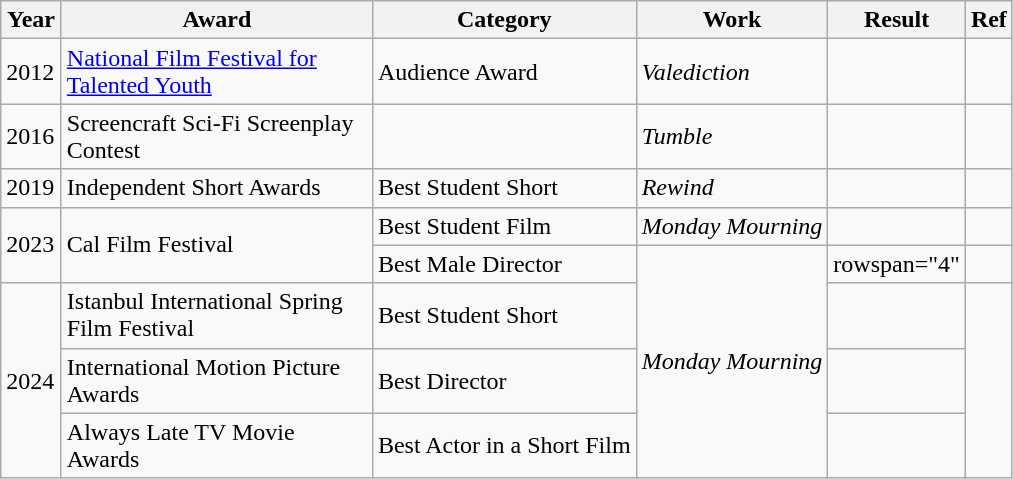<table class="wikitable sortable" style="margin-right: 0;">
<tr>
<th style="width:33px;">Year</th>
<th style="width:200px;">Award</th>
<th>Category</th>
<th>Work</th>
<th>Result</th>
<th>Ref</th>
</tr>
<tr>
<td>2012</td>
<td><a href='#'>National Film Festival for Talented Youth</a></td>
<td>Audience Award</td>
<td><em>Valediction</em></td>
<td></td>
<td></td>
</tr>
<tr>
<td>2016</td>
<td>Screencraft Sci-Fi Screenplay Contest</td>
<td></td>
<td><em>Tumble</em></td>
<td></td>
<td></td>
</tr>
<tr>
<td>2019</td>
<td>Independent Short Awards</td>
<td>Best Student Short</td>
<td><em>Rewind</em></td>
<td></td>
<td></td>
</tr>
<tr>
<td rowspan="2">2023</td>
<td rowspan="2">Cal Film Festival</td>
<td>Best Student Film</td>
<td><em>Monday Mourning</em></td>
<td></td>
<td></td>
</tr>
<tr>
<td>Best Male Director</td>
<td rowspan="4"><em>Monday Mourning</em></td>
<td>rowspan="4" </td>
<td></td>
</tr>
<tr>
<td rowspan="3">2024</td>
<td>Istanbul International Spring Film Festival</td>
<td>Best Student Short</td>
<td></td>
</tr>
<tr>
<td>International Motion Picture Awards</td>
<td>Best Director</td>
<td></td>
</tr>
<tr>
<td>Always Late TV Movie Awards</td>
<td>Best Actor in a Short Film</td>
<td></td>
</tr>
</table>
